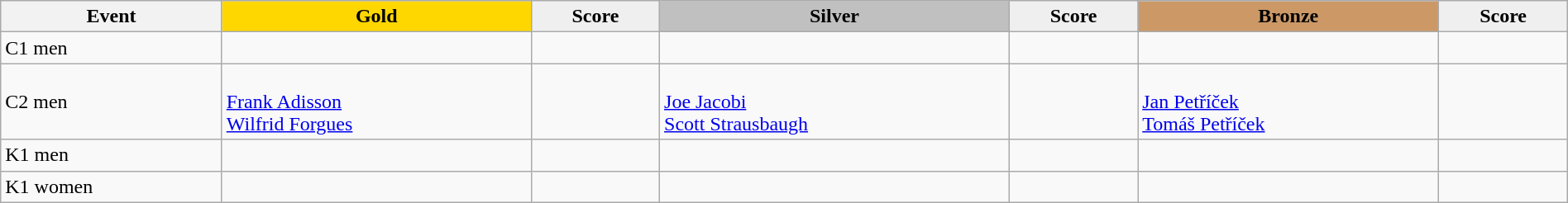<table class="wikitable" width=100%>
<tr>
<th>Event</th>
<td align=center bgcolor="gold"><strong>Gold</strong></td>
<td align=center bgcolor="EFEFEF"><strong>Score</strong></td>
<td align=center bgcolor="silver"><strong>Silver</strong></td>
<td align=center bgcolor="EFEFEF"><strong>Score</strong></td>
<td align=center bgcolor="CC9966"><strong>Bronze</strong></td>
<td align=center bgcolor="EFEFEF"><strong>Score</strong></td>
</tr>
<tr>
<td>C1 men</td>
<td></td>
<td></td>
<td></td>
<td></td>
<td></td>
<td></td>
</tr>
<tr>
<td>C2 men</td>
<td><br><a href='#'>Frank Adisson</a><br><a href='#'>Wilfrid Forgues</a></td>
<td></td>
<td><br><a href='#'>Joe Jacobi</a><br><a href='#'>Scott Strausbaugh</a></td>
<td></td>
<td><br><a href='#'>Jan Petříček</a><br><a href='#'>Tomáš Petříček</a></td>
<td></td>
</tr>
<tr>
<td>K1 men</td>
<td></td>
<td></td>
<td></td>
<td></td>
<td></td>
<td></td>
</tr>
<tr>
<td>K1 women</td>
<td></td>
<td></td>
<td></td>
<td></td>
<td></td>
<td></td>
</tr>
</table>
